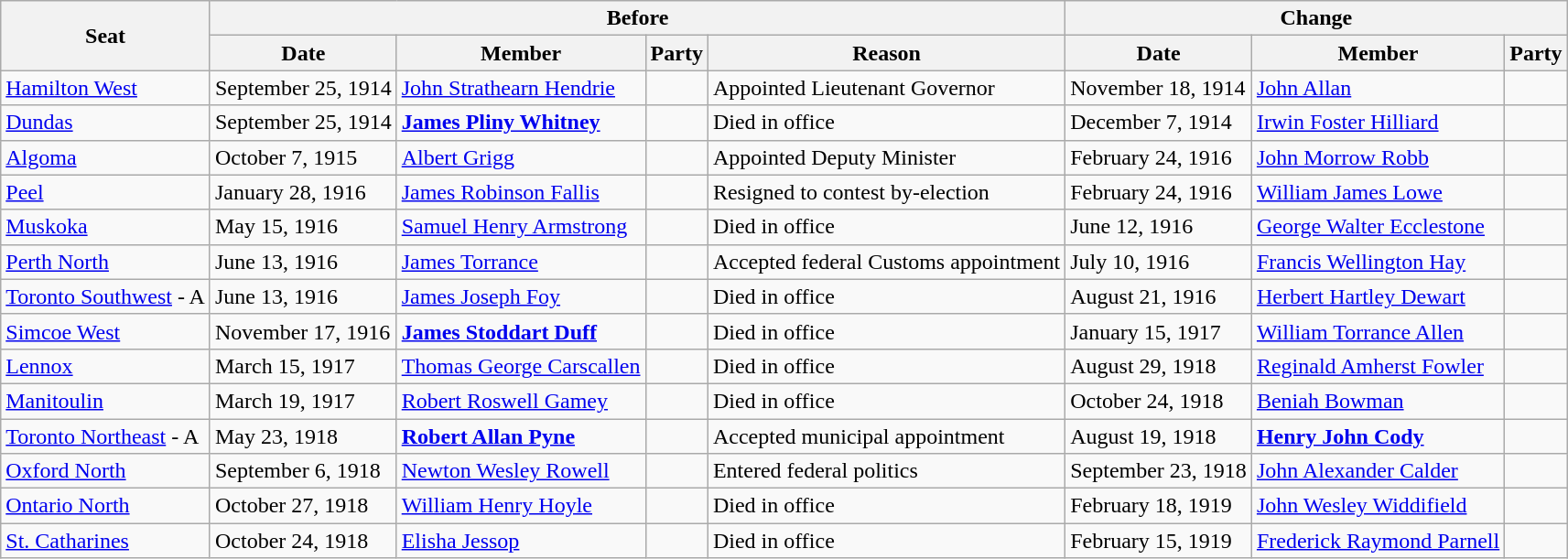<table class="wikitable" style="border: none;">
<tr>
<th rowspan="2">Seat</th>
<th colspan="4">Before</th>
<th colspan="3">Change</th>
</tr>
<tr>
<th>Date</th>
<th>Member</th>
<th>Party</th>
<th>Reason</th>
<th>Date</th>
<th>Member</th>
<th>Party</th>
</tr>
<tr>
<td><a href='#'>Hamilton West</a></td>
<td>September 25, 1914</td>
<td><a href='#'>John Strathearn Hendrie</a></td>
<td></td>
<td>Appointed Lieutenant Governor</td>
<td>November 18, 1914</td>
<td><a href='#'>John Allan</a></td>
<td></td>
</tr>
<tr>
<td><a href='#'>Dundas</a></td>
<td>September 25, 1914</td>
<td><strong><a href='#'>James Pliny Whitney</a></strong></td>
<td></td>
<td>Died in office</td>
<td>December 7, 1914</td>
<td><a href='#'>Irwin Foster Hilliard</a></td>
<td></td>
</tr>
<tr>
<td><a href='#'>Algoma</a></td>
<td>October 7, 1915</td>
<td><a href='#'>Albert Grigg</a></td>
<td></td>
<td>Appointed Deputy Minister</td>
<td>February 24, 1916</td>
<td><a href='#'>John Morrow Robb</a></td>
<td></td>
</tr>
<tr>
<td><a href='#'>Peel</a></td>
<td>January 28, 1916</td>
<td><a href='#'>James Robinson Fallis</a></td>
<td></td>
<td>Resigned to contest by-election</td>
<td>February 24, 1916</td>
<td><a href='#'>William James Lowe</a></td>
<td></td>
</tr>
<tr>
<td><a href='#'>Muskoka</a></td>
<td>May 15, 1916</td>
<td><a href='#'>Samuel Henry Armstrong</a></td>
<td></td>
<td>Died in office</td>
<td>June 12, 1916</td>
<td><a href='#'>George Walter Ecclestone</a></td>
<td></td>
</tr>
<tr>
<td><a href='#'>Perth North</a></td>
<td>June 13, 1916</td>
<td><a href='#'>James Torrance</a></td>
<td></td>
<td>Accepted federal Customs appointment</td>
<td>July 10, 1916</td>
<td><a href='#'>Francis Wellington Hay</a></td>
<td></td>
</tr>
<tr>
<td><a href='#'>Toronto Southwest</a> - A</td>
<td>June 13, 1916</td>
<td><a href='#'>James Joseph Foy</a></td>
<td></td>
<td>Died in office</td>
<td>August 21, 1916</td>
<td><a href='#'>Herbert Hartley Dewart</a></td>
<td></td>
</tr>
<tr>
<td><a href='#'>Simcoe West</a></td>
<td>November 17, 1916</td>
<td><strong><a href='#'>James Stoddart Duff</a></strong></td>
<td></td>
<td>Died in office</td>
<td>January 15, 1917</td>
<td><a href='#'>William Torrance Allen</a></td>
<td></td>
</tr>
<tr>
<td><a href='#'>Lennox</a></td>
<td>March 15, 1917</td>
<td><a href='#'>Thomas George Carscallen</a></td>
<td></td>
<td>Died in office</td>
<td>August 29, 1918</td>
<td><a href='#'>Reginald Amherst Fowler</a></td>
<td></td>
</tr>
<tr>
<td><a href='#'>Manitoulin</a></td>
<td>March 19, 1917</td>
<td><a href='#'>Robert Roswell Gamey</a></td>
<td></td>
<td>Died in office</td>
<td>October 24, 1918</td>
<td><a href='#'>Beniah Bowman</a></td>
<td></td>
</tr>
<tr>
<td><a href='#'>Toronto Northeast</a> - A</td>
<td>May 23, 1918</td>
<td><strong><a href='#'>Robert Allan Pyne</a></strong></td>
<td></td>
<td>Accepted municipal appointment</td>
<td>August 19, 1918</td>
<td><strong><a href='#'>Henry John Cody</a></strong></td>
<td></td>
</tr>
<tr>
<td><a href='#'>Oxford North</a></td>
<td>September 6, 1918</td>
<td><a href='#'>Newton Wesley Rowell</a></td>
<td></td>
<td>Entered federal politics</td>
<td>September 23, 1918</td>
<td><a href='#'>John Alexander Calder</a></td>
<td></td>
</tr>
<tr>
<td><a href='#'>Ontario North</a></td>
<td>October 27, 1918</td>
<td><a href='#'>William Henry Hoyle</a></td>
<td></td>
<td>Died in office</td>
<td>February 18, 1919</td>
<td><a href='#'>John Wesley Widdifield</a></td>
<td></td>
</tr>
<tr>
<td><a href='#'>St. Catharines</a></td>
<td>October 24, 1918</td>
<td><a href='#'>Elisha Jessop</a></td>
<td></td>
<td>Died in office</td>
<td>February 15, 1919</td>
<td><a href='#'>Frederick Raymond Parnell</a></td>
<td></td>
</tr>
</table>
